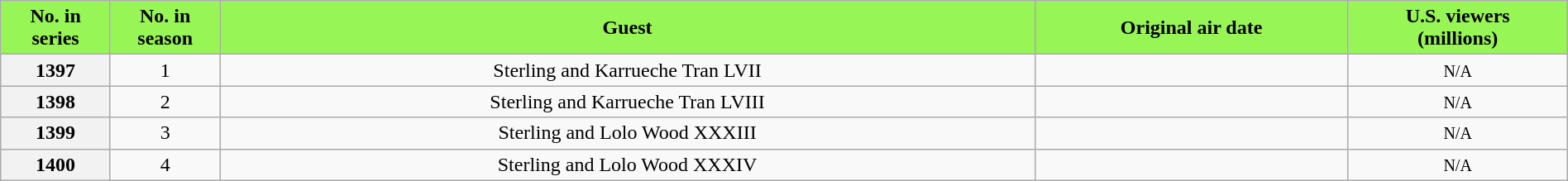<table class="wikitable plainrowheaders" style="width:100%;text-align: center">
<tr>
<th scope="col" style="background-color: #98F556; color: #000000;" width=7%>No. in<br>series</th>
<th scope="col" style="background-color: #98F556; color: #000000;" width=7%>No. in<br>season</th>
<th scope="col" style="background-color: #98F556; color: #000000;">Guest</th>
<th scope="col" style="background-color: #98F556; color: #000000;" width=20%>Original air date</th>
<th scope="col" style="background-color: #98F556; color: #000000;" width=14%>U.S. viewers<br>(millions)</th>
</tr>
<tr>
<th>1397</th>
<td>1</td>
<td>Sterling and Karrueche Tran LVII</td>
<td></td>
<td><span><small>N/A</small></span></td>
</tr>
<tr>
<th>1398</th>
<td>2</td>
<td>Sterling and Karrueche Tran LVIII</td>
<td></td>
<td><span><small>N/A</small></span></td>
</tr>
<tr>
<th>1399</th>
<td>3</td>
<td>Sterling and Lolo Wood XXXIII</td>
<td></td>
<td><span><small>N/A</small></span></td>
</tr>
<tr>
<th>1400</th>
<td>4</td>
<td>Sterling and Lolo Wood XXXIV</td>
<td></td>
<td><span><small>N/A</small></span></td>
</tr>
</table>
